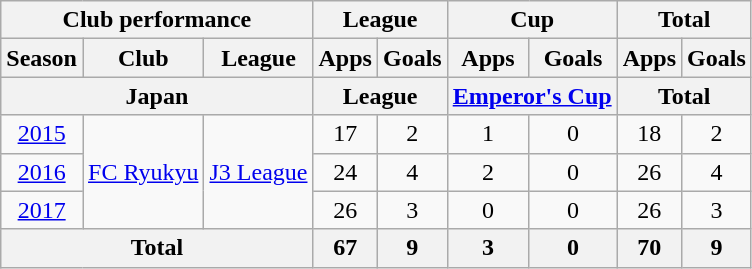<table class="wikitable" style="text-align:center;">
<tr>
<th colspan=3>Club performance</th>
<th colspan=2>League</th>
<th colspan=2>Cup</th>
<th colspan=2>Total</th>
</tr>
<tr>
<th>Season</th>
<th>Club</th>
<th>League</th>
<th>Apps</th>
<th>Goals</th>
<th>Apps</th>
<th>Goals</th>
<th>Apps</th>
<th>Goals</th>
</tr>
<tr>
<th colspan=3>Japan</th>
<th colspan=2>League</th>
<th colspan=2><a href='#'>Emperor's Cup</a></th>
<th colspan=2>Total</th>
</tr>
<tr>
<td><a href='#'>2015</a></td>
<td rowspan="3"><a href='#'>FC Ryukyu</a></td>
<td rowspan="3"><a href='#'>J3 League</a></td>
<td>17</td>
<td>2</td>
<td>1</td>
<td>0</td>
<td>18</td>
<td>2</td>
</tr>
<tr>
<td><a href='#'>2016</a></td>
<td>24</td>
<td>4</td>
<td>2</td>
<td>0</td>
<td>26</td>
<td>4</td>
</tr>
<tr>
<td><a href='#'>2017</a></td>
<td>26</td>
<td>3</td>
<td>0</td>
<td>0</td>
<td>26</td>
<td>3</td>
</tr>
<tr>
<th colspan=3>Total</th>
<th>67</th>
<th>9</th>
<th>3</th>
<th>0</th>
<th>70</th>
<th>9</th>
</tr>
</table>
